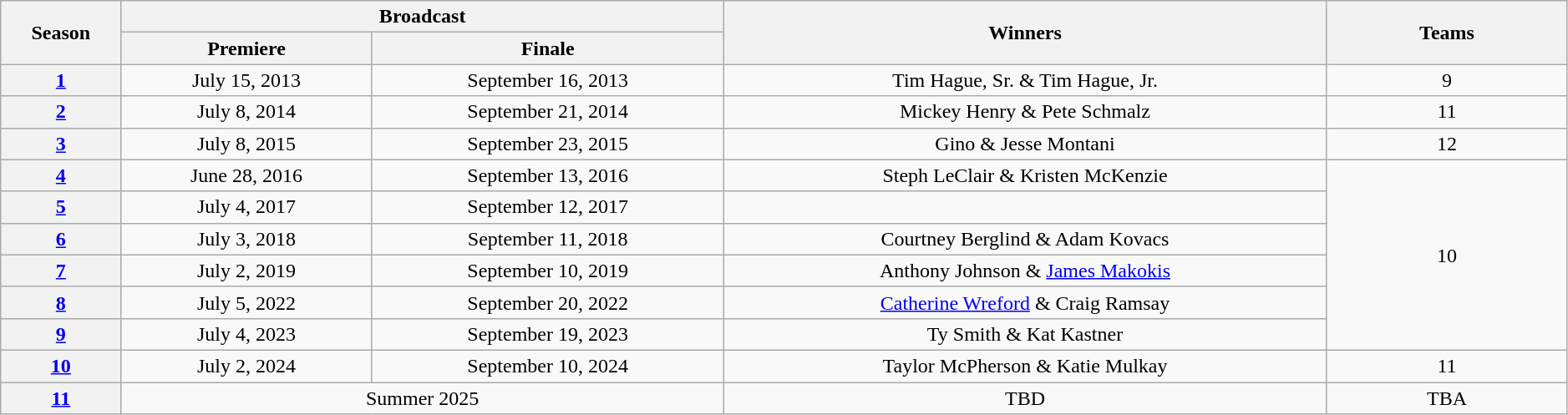<table class="wikitable" style="text-align:center; font-size:95; width:99%">
<tr>
<th width="05%" rowspan="2">Season</th>
<th width="25%" colspan="2">Broadcast</th>
<th width="25%" rowspan="2">Winners</th>
<th width="10%" rowspan="2">Teams</th>
</tr>
<tr>
<th>Premiere</th>
<th>Finale</th>
</tr>
<tr>
<th><a href='#'>1</a></th>
<td>July 15, 2013</td>
<td>September 16, 2013</td>
<td>Tim Hague, Sr. & Tim Hague, Jr.</td>
<td>9</td>
</tr>
<tr>
<th><a href='#'>2</a></th>
<td>July 8, 2014</td>
<td>September 21, 2014</td>
<td>Mickey Henry & Pete Schmalz</td>
<td>11</td>
</tr>
<tr>
<th><a href='#'>3</a></th>
<td>July 8, 2015</td>
<td>September 23, 2015</td>
<td>Gino & Jesse Montani</td>
<td>12</td>
</tr>
<tr>
<th><a href='#'>4</a></th>
<td>June 28, 2016</td>
<td>September 13, 2016</td>
<td>Steph LeClair & Kristen McKenzie</td>
<td rowspan="6">10</td>
</tr>
<tr>
<th><a href='#'>5</a></th>
<td>July 4, 2017</td>
<td>September 12, 2017</td>
<td></td>
</tr>
<tr>
<th><a href='#'>6</a></th>
<td>July 3, 2018</td>
<td>September 11, 2018</td>
<td>Courtney Berglind & Adam Kovacs</td>
</tr>
<tr>
<th><a href='#'>7</a></th>
<td>July 2, 2019</td>
<td>September 10, 2019</td>
<td>Anthony Johnson & <a href='#'>James Makokis</a></td>
</tr>
<tr>
<th><a href='#'>8</a></th>
<td>July 5, 2022</td>
<td>September 20, 2022</td>
<td><a href='#'>Catherine Wreford</a> & Craig Ramsay</td>
</tr>
<tr>
<th><a href='#'>9</a></th>
<td>July 4, 2023</td>
<td>September 19, 2023</td>
<td>Ty Smith & Kat Kastner</td>
</tr>
<tr>
<th><a href='#'>10</a></th>
<td>July 2, 2024</td>
<td>September 10, 2024</td>
<td>Taylor McPherson & Katie Mulkay</td>
<td>11</td>
</tr>
<tr>
<th><a href='#'>11</a></th>
<td colspan="2">Summer 2025</td>
<td>TBD</td>
<td>TBA</td>
</tr>
</table>
